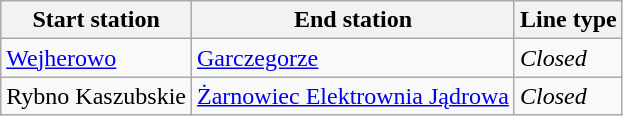<table class="wikitable">
<tr>
<th>Start station</th>
<th>End station</th>
<th>Line type</th>
</tr>
<tr>
<td><a href='#'>Wejherowo</a></td>
<td><a href='#'>Garczegorze</a></td>
<td><em>Closed</em></td>
</tr>
<tr>
<td>Rybno Kaszubskie</td>
<td><a href='#'>Żarnowiec Elektrownia Jądrowa</a></td>
<td><em>Closed</em></td>
</tr>
</table>
